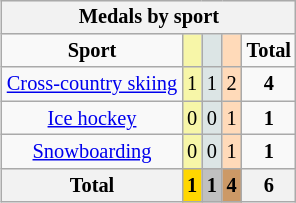<table class="wikitable" style="font-size:85%; float: right;">
<tr style="background:#efefef;">
<th colspan=5>Medals by sport</th>
</tr>
<tr align=center>
<td><strong>Sport</strong></td>
<td bgcolor=#f7f6a8></td>
<td bgcolor=#dce5e5></td>
<td bgcolor=#ffdab9></td>
<td><strong>Total</strong></td>
</tr>
<tr align=center>
<td><a href='#'>Cross-country skiing</a></td>
<td style="background:#F7F6A8;">1</td>
<td style="background:#DCE5E5;">1</td>
<td style="background:#FFDAB9;">2</td>
<td><strong>4</strong></td>
</tr>
<tr align=center>
<td><a href='#'>Ice hockey</a></td>
<td style="background:#F7F6A8;">0</td>
<td style="background:#DCE5E5;">0</td>
<td style="background:#FFDAB9;">1</td>
<td><strong>1</strong></td>
</tr>
<tr align=center>
<td><a href='#'>Snowboarding</a></td>
<td style="background:#F7F6A8;">0</td>
<td style="background:#DCE5E5;">0</td>
<td style="background:#FFDAB9;">1</td>
<td><strong>1</strong></td>
</tr>
<tr align=center>
<th>Total</th>
<th style="background:gold;">1</th>
<th style="background:silver;">1</th>
<th style="background:#c96;">4</th>
<th>6</th>
</tr>
</table>
